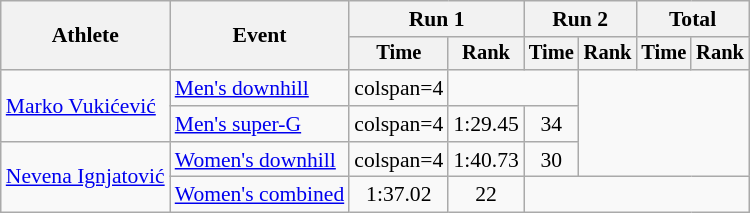<table class="wikitable" style="font-size:90%">
<tr>
<th rowspan=2>Athlete</th>
<th rowspan=2>Event</th>
<th colspan=2>Run 1</th>
<th colspan=2>Run 2</th>
<th colspan=2>Total</th>
</tr>
<tr style="font-size:95%">
<th>Time</th>
<th>Rank</th>
<th>Time</th>
<th>Rank</th>
<th>Time</th>
<th>Rank</th>
</tr>
<tr align=center>
<td align=left rowspan=2><a href='#'>Marko Vukićević</a></td>
<td align=left><a href='#'>Men's downhill</a></td>
<td>colspan=4 </td>
<td colspan=2></td>
</tr>
<tr align=center>
<td align=left><a href='#'>Men's super-G</a></td>
<td>colspan=4 </td>
<td>1:29.45</td>
<td>34</td>
</tr>
<tr align=center>
<td style="text-align:left;" rowspan="2"><a href='#'>Nevena Ignjatović</a></td>
<td align=left><a href='#'>Women's downhill</a></td>
<td>colspan=4 </td>
<td>1:40.73</td>
<td>30</td>
</tr>
<tr align=center>
<td align=left><a href='#'>Women's combined</a></td>
<td>1:37.02</td>
<td>22</td>
<td colspan=4></td>
</tr>
</table>
